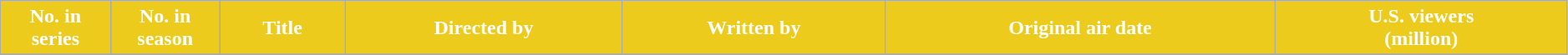<table class="wikitable plainrowheaders" style="width:99%;">
<tr>
<th scope="col" style="background-color: #eccb1d; color: #FFFFFF;" width=7%>No. in<br>series</th>
<th scope="col" style="background-color: #eccb1d; color: #FFFFFF;" width=7%>No. in<br>season</th>
<th scope="col" style="background-color: #eccb1d; color: #FFFFFF;">Title</th>
<th scope="col" style="background-color: #eccb1d; color: #FFFFFF;">Directed by</th>
<th scope="col" style="background-color: #eccb1d; color: #FFFFFF;">Written by</th>
<th scope="col" style="background-color: #eccb1d; color: #FFFFFF;">Original air date</th>
<th scope="col" style="background-color: #eccb1d; color: #FFFFFF;">U.S. viewers<br>(million)</th>
</tr>
<tr>
</tr>
</table>
